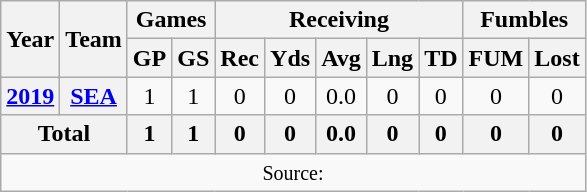<table class="wikitable" style="text-align: center;">
<tr>
<th rowspan="2">Year</th>
<th rowspan="2">Team</th>
<th colspan="2">Games</th>
<th colspan="5">Receiving</th>
<th colspan="2">Fumbles</th>
</tr>
<tr>
<th>GP</th>
<th>GS</th>
<th>Rec</th>
<th>Yds</th>
<th>Avg</th>
<th>Lng</th>
<th>TD</th>
<th>FUM</th>
<th>Lost</th>
</tr>
<tr>
<th><a href='#'>2019</a></th>
<th><a href='#'>SEA</a></th>
<td>1</td>
<td>1</td>
<td>0</td>
<td>0</td>
<td>0.0</td>
<td>0</td>
<td>0</td>
<td>0</td>
<td>0</td>
</tr>
<tr>
<th colspan="2">Total</th>
<th>1</th>
<th>1</th>
<th>0</th>
<th>0</th>
<th>0.0</th>
<th>0</th>
<th>0</th>
<th>0</th>
<th>0</th>
</tr>
<tr>
<td colspan="11"><small>Source: </small></td>
</tr>
</table>
